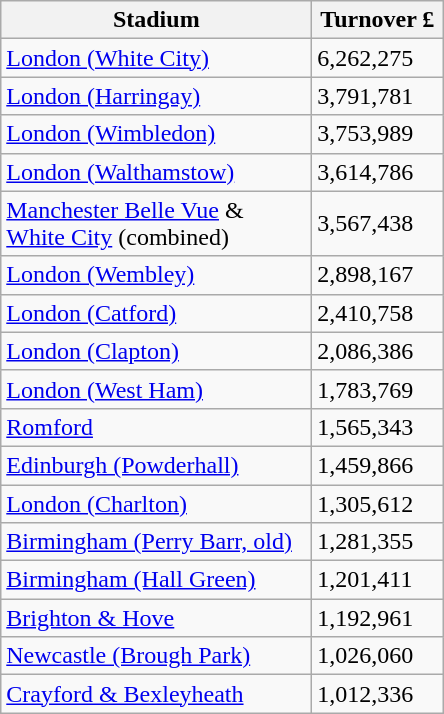<table class="wikitable">
<tr>
<th width=200>Stadium</th>
<th width=80>Turnover £</th>
</tr>
<tr>
<td><a href='#'>London (White City)</a></td>
<td>6,262,275</td>
</tr>
<tr>
<td><a href='#'>London (Harringay)</a></td>
<td>3,791,781</td>
</tr>
<tr>
<td><a href='#'>London (Wimbledon)</a></td>
<td>3,753,989</td>
</tr>
<tr>
<td><a href='#'>London (Walthamstow)</a></td>
<td>3,614,786</td>
</tr>
<tr>
<td><a href='#'>Manchester Belle Vue</a> &<br> <a href='#'>White City</a> (combined)</td>
<td>3,567,438</td>
</tr>
<tr>
<td><a href='#'>London (Wembley)</a></td>
<td>2,898,167</td>
</tr>
<tr>
<td><a href='#'>London (Catford)</a></td>
<td>2,410,758</td>
</tr>
<tr>
<td><a href='#'>London (Clapton)</a></td>
<td>2,086,386</td>
</tr>
<tr>
<td><a href='#'>London (West Ham)</a></td>
<td>1,783,769</td>
</tr>
<tr>
<td><a href='#'>Romford</a></td>
<td>1,565,343</td>
</tr>
<tr>
<td><a href='#'>Edinburgh (Powderhall)</a></td>
<td>1,459,866</td>
</tr>
<tr>
<td><a href='#'>London (Charlton)</a></td>
<td>1,305,612</td>
</tr>
<tr>
<td><a href='#'>Birmingham (Perry Barr, old)</a></td>
<td>1,281,355</td>
</tr>
<tr>
<td><a href='#'>Birmingham (Hall Green)</a></td>
<td>1,201,411</td>
</tr>
<tr>
<td><a href='#'>Brighton & Hove</a></td>
<td>1,192,961</td>
</tr>
<tr>
<td><a href='#'>Newcastle (Brough Park)</a></td>
<td>1,026,060</td>
</tr>
<tr>
<td><a href='#'>Crayford & Bexleyheath</a></td>
<td>1,012,336</td>
</tr>
</table>
